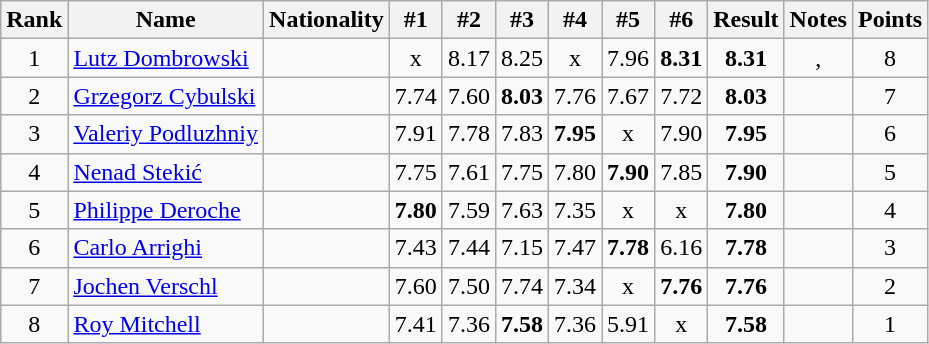<table class="wikitable sortable" style="text-align:center">
<tr>
<th>Rank</th>
<th>Name</th>
<th>Nationality</th>
<th>#1</th>
<th>#2</th>
<th>#3</th>
<th>#4</th>
<th>#5</th>
<th>#6</th>
<th>Result</th>
<th>Notes</th>
<th>Points</th>
</tr>
<tr>
<td>1</td>
<td align=left><a href='#'>Lutz Dombrowski</a></td>
<td align=left></td>
<td>x</td>
<td>8.17</td>
<td>8.25</td>
<td>x</td>
<td>7.96</td>
<td><strong>8.31</strong></td>
<td><strong>8.31</strong></td>
<td>, </td>
<td>8</td>
</tr>
<tr>
<td>2</td>
<td align=left><a href='#'>Grzegorz Cybulski</a></td>
<td align=left></td>
<td>7.74</td>
<td>7.60</td>
<td><strong>8.03</strong></td>
<td>7.76</td>
<td>7.67</td>
<td>7.72</td>
<td><strong>8.03</strong></td>
<td></td>
<td>7</td>
</tr>
<tr>
<td>3</td>
<td align=left><a href='#'>Valeriy Podluzhniy</a></td>
<td align=left></td>
<td>7.91</td>
<td>7.78</td>
<td>7.83</td>
<td><strong>7.95</strong></td>
<td>x</td>
<td>7.90</td>
<td><strong>7.95</strong></td>
<td></td>
<td>6</td>
</tr>
<tr>
<td>4</td>
<td align=left><a href='#'>Nenad Stekić</a></td>
<td align=left></td>
<td>7.75</td>
<td>7.61</td>
<td>7.75</td>
<td>7.80</td>
<td><strong>7.90</strong></td>
<td>7.85</td>
<td><strong>7.90</strong></td>
<td></td>
<td>5</td>
</tr>
<tr>
<td>5</td>
<td align=left><a href='#'>Philippe Deroche</a></td>
<td align=left></td>
<td><strong>7.80</strong></td>
<td>7.59</td>
<td>7.63</td>
<td>7.35</td>
<td>x</td>
<td>x</td>
<td><strong>7.80</strong></td>
<td></td>
<td>4</td>
</tr>
<tr>
<td>6</td>
<td align=left><a href='#'>Carlo Arrighi</a></td>
<td align=left></td>
<td>7.43</td>
<td>7.44</td>
<td>7.15</td>
<td>7.47</td>
<td><strong>7.78</strong></td>
<td>6.16</td>
<td><strong>7.78</strong></td>
<td></td>
<td>3</td>
</tr>
<tr>
<td>7</td>
<td align=left><a href='#'>Jochen Verschl</a></td>
<td align=left></td>
<td>7.60</td>
<td>7.50</td>
<td>7.74</td>
<td>7.34</td>
<td>x</td>
<td><strong>7.76</strong></td>
<td><strong>7.76</strong></td>
<td></td>
<td>2</td>
</tr>
<tr>
<td>8</td>
<td align=left><a href='#'>Roy Mitchell</a></td>
<td align=left></td>
<td>7.41</td>
<td>7.36</td>
<td><strong>7.58</strong></td>
<td>7.36</td>
<td>5.91</td>
<td>x</td>
<td><strong>7.58</strong></td>
<td></td>
<td>1</td>
</tr>
</table>
